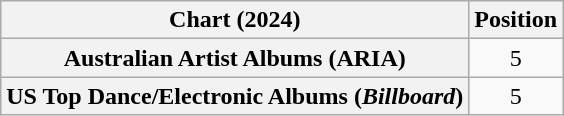<table class="wikitable plainrowheaders" style="text-align:center">
<tr>
<th scope="col">Chart (2024)</th>
<th scope="col">Position</th>
</tr>
<tr>
<th scope="row">Australian Artist Albums (ARIA)</th>
<td>5</td>
</tr>
<tr>
<th scope="row">US Top Dance/Electronic Albums (<em>Billboard</em>)</th>
<td>5</td>
</tr>
</table>
